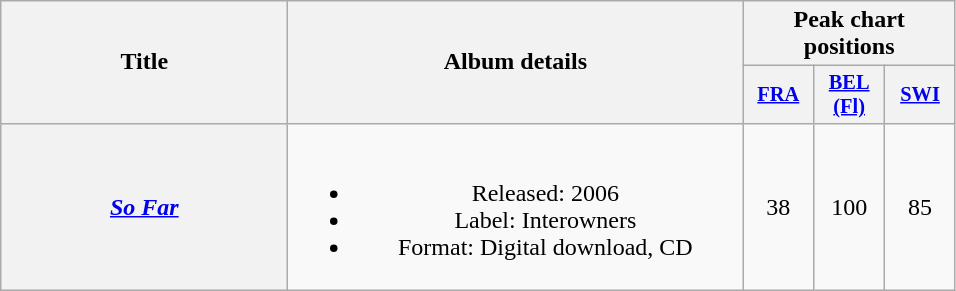<table class="wikitable plainrowheaders" style="text-align:center;">
<tr>
<th scope="col" rowspan="2" style="width:11.5em;">Title</th>
<th scope="col" rowspan="2" style="width:18.5em;">Album details</th>
<th scope="col" colspan="3">Peak chart positions</th>
</tr>
<tr>
<th scope="col" style="width:3em;font-size:85%;"><a href='#'>FRA</a><br></th>
<th scope="col" style="width:3em;font-size:85%;"><a href='#'>BEL (Fl)</a><br></th>
<th scope="col" style="width:3em;font-size:85%;"><a href='#'>SWI</a><br></th>
</tr>
<tr>
<th scope="row"><em><a href='#'>So Far</a></em></th>
<td><br><ul><li>Released: 2006</li><li>Label: Interowners</li><li>Format: Digital download, CD</li></ul></td>
<td>38</td>
<td>100</td>
<td>85</td>
</tr>
</table>
